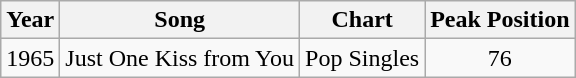<table class="wikitable">
<tr>
<th>Year</th>
<th>Song</th>
<th>Chart</th>
<th>Peak Position</th>
</tr>
<tr>
<td>1965</td>
<td>Just One Kiss from You</td>
<td>Pop Singles</td>
<td align="center">76</td>
</tr>
</table>
